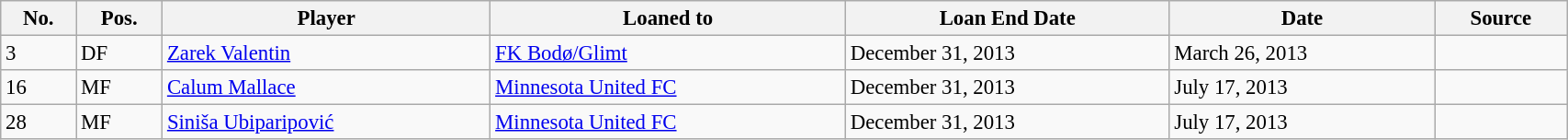<table class="wikitable sortable" style="width:90%; text-align:center; font-size:95%; text-align:left;">
<tr>
<th><strong>No.</strong></th>
<th><strong>Pos.</strong></th>
<th><strong>Player</strong></th>
<th><strong>Loaned to</strong></th>
<th><strong>Loan End Date</strong></th>
<th><strong>Date</strong></th>
<th><strong>Source</strong></th>
</tr>
<tr>
<td>3</td>
<td>DF</td>
<td> <a href='#'>Zarek Valentin</a></td>
<td><a href='#'>FK Bodø/Glimt</a></td>
<td>December 31, 2013</td>
<td>March 26, 2013</td>
<td></td>
</tr>
<tr>
<td>16</td>
<td>MF</td>
<td> <a href='#'>Calum Mallace</a></td>
<td><a href='#'>Minnesota United FC</a></td>
<td>December 31, 2013</td>
<td>July 17, 2013</td>
<td></td>
</tr>
<tr>
<td>28</td>
<td>MF</td>
<td> <a href='#'>Siniša Ubiparipović</a></td>
<td><a href='#'>Minnesota United FC</a></td>
<td>December 31, 2013</td>
<td>July 17, 2013</td>
<td></td>
</tr>
</table>
